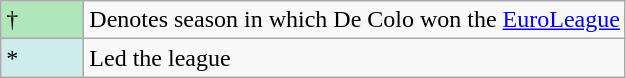<table class="wikitable">
<tr>
<td style="background:#AFE6BA; width:3em;">†</td>
<td>Denotes season in which De Colo won the <a href='#'>EuroLeague</a></td>
</tr>
<tr>
<td style="background:#CFECEC; width:1em">*</td>
<td>Led the league</td>
</tr>
</table>
